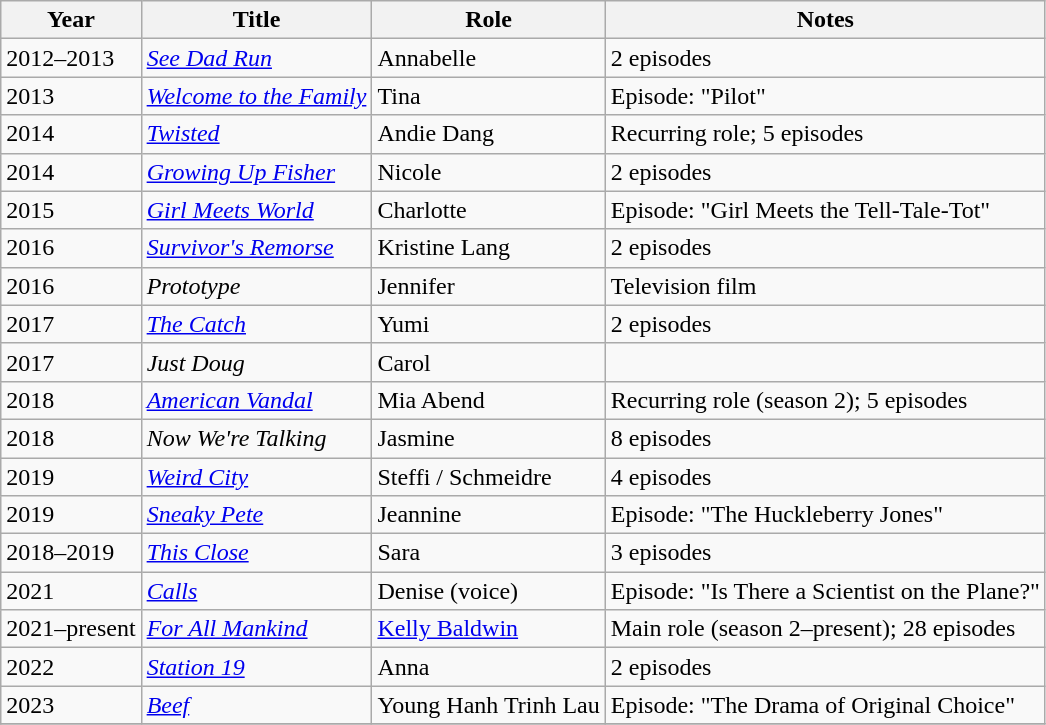<table class="wikitable sortable">
<tr>
<th>Year</th>
<th>Title</th>
<th>Role</th>
<th class="unsortable">Notes</th>
</tr>
<tr>
<td>2012–2013</td>
<td><em><a href='#'>See Dad Run</a></em></td>
<td>Annabelle</td>
<td>2 episodes</td>
</tr>
<tr>
<td>2013</td>
<td><em><a href='#'>Welcome to the Family</a></em></td>
<td>Tina</td>
<td>Episode: "Pilot"</td>
</tr>
<tr>
<td>2014</td>
<td><em><a href='#'>Twisted</a></em></td>
<td>Andie Dang</td>
<td>Recurring role; 5 episodes</td>
</tr>
<tr>
<td>2014</td>
<td><em><a href='#'>Growing Up Fisher</a></em></td>
<td>Nicole</td>
<td>2 episodes</td>
</tr>
<tr>
<td>2015</td>
<td><em><a href='#'>Girl Meets World</a></em></td>
<td>Charlotte</td>
<td>Episode: "Girl Meets the Tell-Tale-Tot"</td>
</tr>
<tr>
<td>2016</td>
<td><em><a href='#'>Survivor's Remorse</a></em></td>
<td>Kristine Lang</td>
<td>2 episodes</td>
</tr>
<tr>
<td>2016</td>
<td><em>Prototype</em></td>
<td>Jennifer</td>
<td>Television film</td>
</tr>
<tr>
<td>2017</td>
<td><em><a href='#'>The Catch</a></em></td>
<td>Yumi</td>
<td>2 episodes</td>
</tr>
<tr>
<td>2017</td>
<td><em>Just Doug</em></td>
<td>Carol</td>
<td></td>
</tr>
<tr>
<td>2018</td>
<td><em><a href='#'>American Vandal</a></em></td>
<td>Mia Abend</td>
<td>Recurring role (season 2); 5 episodes</td>
</tr>
<tr>
<td>2018</td>
<td><em>Now We're Talking</em></td>
<td>Jasmine</td>
<td>8 episodes</td>
</tr>
<tr>
<td>2019</td>
<td><em><a href='#'>Weird City</a></em></td>
<td>Steffi / Schmeidre</td>
<td>4 episodes</td>
</tr>
<tr>
<td>2019</td>
<td><em><a href='#'>Sneaky Pete</a></em></td>
<td>Jeannine</td>
<td>Episode: "The Huckleberry Jones"</td>
</tr>
<tr>
<td>2018–2019</td>
<td><em><a href='#'>This Close</a></em></td>
<td>Sara</td>
<td>3 episodes</td>
</tr>
<tr>
<td>2021</td>
<td><em><a href='#'>Calls</a></em></td>
<td>Denise (voice)</td>
<td>Episode: "Is There a Scientist on the Plane?"</td>
</tr>
<tr>
<td>2021–present</td>
<td><em><a href='#'>For All Mankind</a></em></td>
<td><a href='#'>Kelly Baldwin</a></td>
<td>Main role (season 2–present); 28 episodes</td>
</tr>
<tr>
<td>2022</td>
<td><em><a href='#'>Station 19</a></em></td>
<td>Anna</td>
<td>2 episodes</td>
</tr>
<tr>
<td>2023</td>
<td><em><a href='#'>Beef</a></em></td>
<td>Young Hanh Trinh Lau</td>
<td>Episode: "The Drama of Original Choice"</td>
</tr>
<tr>
</tr>
</table>
